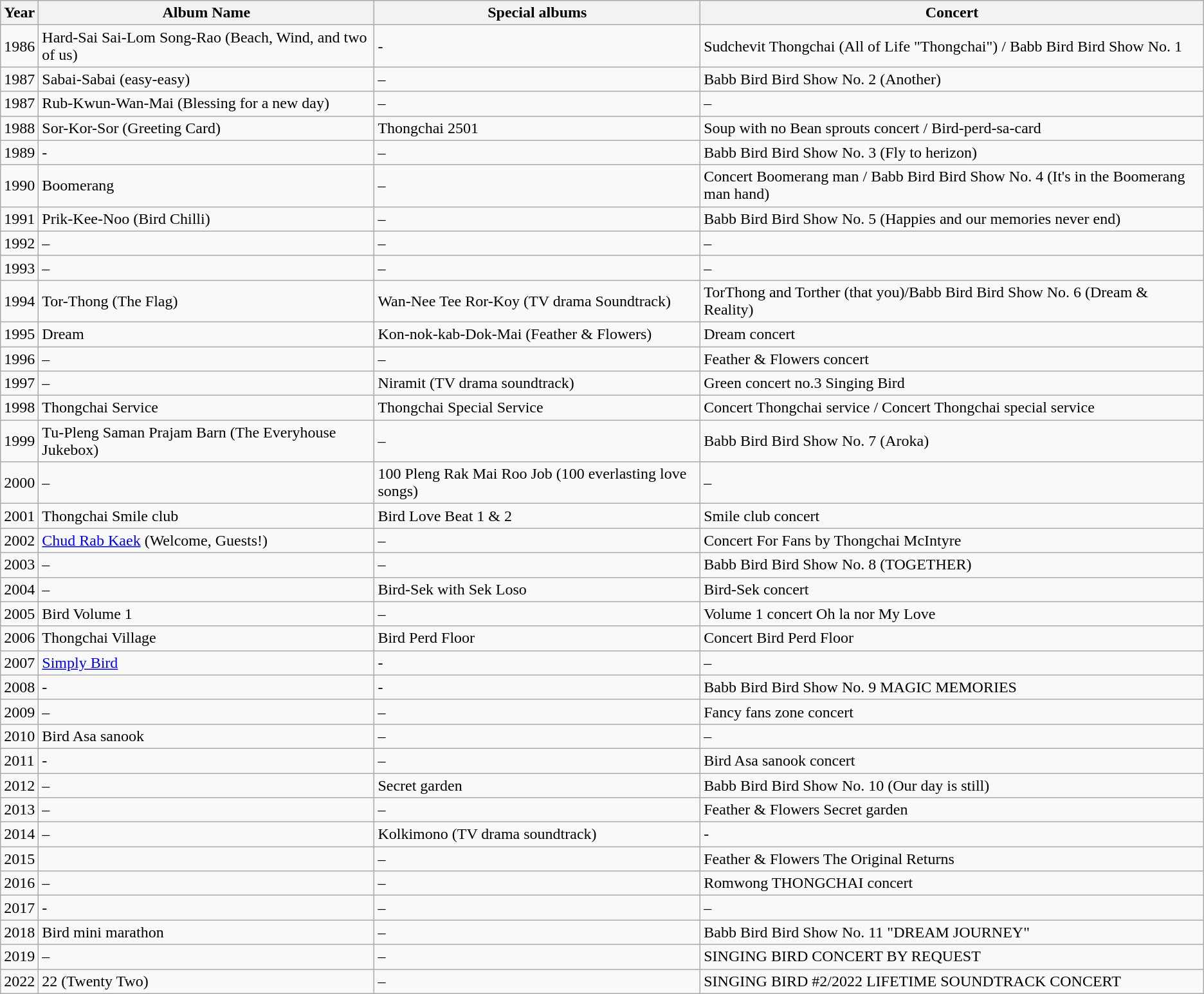<table class="wikitable">
<tr>
<th>Year</th>
<th>Album Name</th>
<th>Special albums</th>
<th>Concert</th>
</tr>
<tr>
<td>1986</td>
<td>Hard-Sai Sai-Lom Song-Rao (Beach, Wind, and two of us)</td>
<td>-</td>
<td>Sudchevit Thongchai (All of Life "Thongchai")  / Babb Bird Bird Show No. 1</td>
</tr>
<tr>
<td>1987</td>
<td>Sabai-Sabai (easy-easy)</td>
<td>–</td>
<td>Babb Bird Bird Show No. 2 (Another)</td>
</tr>
<tr>
<td>1987</td>
<td>Rub-Kwun-Wan-Mai (Blessing for a new day)</td>
<td>–</td>
<td>–</td>
</tr>
<tr>
<td>1988</td>
<td>Sor-Kor-Sor (Greeting Card)</td>
<td>Thongchai 2501</td>
<td>Soup with no Bean sprouts concert / Bird-perd-sa-card</td>
</tr>
<tr>
<td>1989</td>
<td>-</td>
<td>–</td>
<td>Babb Bird Bird Show No. 3 (Fly to herizon)</td>
</tr>
<tr>
<td>1990</td>
<td>Boomerang</td>
<td>–</td>
<td>Concert Boomerang man / Babb Bird Bird Show No. 4 (It's in the Boomerang man hand)</td>
</tr>
<tr>
<td>1991</td>
<td>Prik-Kee-Noo (Bird Chilli)</td>
<td>–</td>
<td>Babb Bird Bird Show No. 5 (Happies and our memories never end)</td>
</tr>
<tr>
<td>1992</td>
<td>–</td>
<td>–</td>
<td>–</td>
</tr>
<tr>
<td>1993</td>
<td>–</td>
<td>–</td>
<td>–</td>
</tr>
<tr>
<td>1994</td>
<td>Tor-Thong (The Flag)</td>
<td>Wan-Nee Tee Ror-Koy (TV drama Soundtrack)</td>
<td>TorThong and Torther (that you)/Babb Bird Bird Show No. 6 (Dream & Reality)</td>
</tr>
<tr>
<td>1995</td>
<td>Dream</td>
<td>Kon-nok-kab-Dok-Mai (Feather & Flowers)</td>
<td>Dream concert</td>
</tr>
<tr>
<td>1996</td>
<td>–</td>
<td>–</td>
<td>Feather & Flowers concert</td>
</tr>
<tr>
<td>1997</td>
<td>–</td>
<td>Niramit (TV drama soundtrack)</td>
<td>Green concert no.3 Singing Bird</td>
</tr>
<tr>
<td>1998</td>
<td>Thongchai Service</td>
<td>Thongchai Special Service</td>
<td>Concert Thongchai service / Concert Thongchai special service</td>
</tr>
<tr>
<td>1999</td>
<td>Tu-Pleng Saman Prajam Barn (The Everyhouse Jukebox)</td>
<td>–</td>
<td>Babb Bird Bird Show No. 7 (Aroka)</td>
</tr>
<tr>
<td>2000</td>
<td>–</td>
<td>100 Pleng Rak Mai Roo Job (100 everlasting love songs)</td>
<td>–</td>
</tr>
<tr>
<td>2001</td>
<td>Thongchai Smile club</td>
<td>Bird Love Beat 1 & 2</td>
<td>Smile club concert</td>
</tr>
<tr>
<td>2002</td>
<td><a href='#'>Chud Rab Kaek</a> (Welcome, Guests!)</td>
<td>–</td>
<td>Concert For Fans by Thongchai McIntyre</td>
</tr>
<tr>
<td>2003</td>
<td>–</td>
<td>–</td>
<td>Babb Bird Bird Show No. 8 (TOGETHER)</td>
</tr>
<tr>
<td>2004</td>
<td>–</td>
<td>Bird-Sek with Sek Loso</td>
<td>Bird-Sek concert</td>
</tr>
<tr>
<td>2005</td>
<td>Bird Volume 1</td>
<td>–</td>
<td>Volume 1 concert Oh la nor My Love</td>
</tr>
<tr>
<td>2006</td>
<td>Thongchai Village</td>
<td>Bird Perd Floor</td>
<td>Concert Bird Perd Floor</td>
</tr>
<tr>
<td>2007</td>
<td><a href='#'>Simply Bird</a></td>
<td>-</td>
<td>–</td>
</tr>
<tr>
<td>2008</td>
<td>-</td>
<td>-</td>
<td>Babb Bird Bird Show No. 9 MAGIC MEMORIES</td>
</tr>
<tr>
<td>2009</td>
<td>–</td>
<td>–</td>
<td>Fancy fans zone concert</td>
</tr>
<tr>
<td>2010</td>
<td>Bird Asa sanook</td>
<td>–</td>
<td>–</td>
</tr>
<tr>
<td>2011</td>
<td>-</td>
<td>–</td>
<td>Bird Asa sanook concert</td>
</tr>
<tr>
<td>2012</td>
<td>–</td>
<td>Secret garden</td>
<td>Babb Bird Bird Show No. 10 (Our day is still)</td>
</tr>
<tr>
<td>2013</td>
<td>–</td>
<td>–</td>
<td>Feather & Flowers Secret garden</td>
</tr>
<tr>
<td>2014</td>
<td>–</td>
<td>Kolkimono (TV drama soundtrack)</td>
<td>-</td>
</tr>
<tr>
<td>2015</td>
<td></td>
<td>–</td>
<td>Feather & Flowers The Original Returns</td>
</tr>
<tr>
<td>2016</td>
<td>–</td>
<td>–</td>
<td>Romwong THONGCHAI concert</td>
</tr>
<tr>
<td>2017</td>
<td>-</td>
<td>–</td>
<td>–</td>
</tr>
<tr>
<td>2018</td>
<td>Bird mini marathon</td>
<td>–</td>
<td>Babb Bird Bird Show No. 11  "DREAM JOURNEY"</td>
</tr>
<tr>
<td>2019</td>
<td>–</td>
<td>–</td>
<td>SINGING BIRD CONCERT BY REQUEST</td>
</tr>
<tr>
<td>2022</td>
<td>22 (Twenty Two)</td>
<td>–</td>
<td>SINGING BIRD #2/2022 LIFETIME SOUNDTRACK CONCERT</td>
</tr>
</table>
